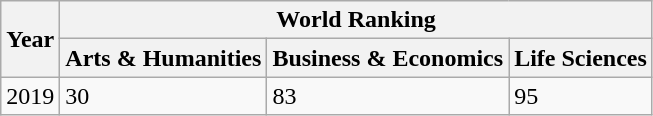<table class=wikitable>
<tr>
<th rowspan=2>Year</th>
<th colspan="4">World Ranking</th>
</tr>
<tr>
<th>Arts & Humanities</th>
<th>Business & Economics</th>
<th>Life Sciences</th>
</tr>
<tr>
<td>2019</td>
<td>30</td>
<td>83</td>
<td>95</td>
</tr>
</table>
